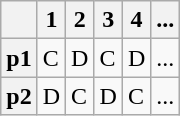<table class="wikitable">
<tr>
<th></th>
<th>1</th>
<th>2</th>
<th>3</th>
<th>4</th>
<th>...</th>
</tr>
<tr>
<th>p1</th>
<td>C</td>
<td>D</td>
<td>C</td>
<td>D</td>
<td>...</td>
</tr>
<tr>
<th>p2</th>
<td>D</td>
<td>C</td>
<td>D</td>
<td>C</td>
<td>...</td>
</tr>
</table>
